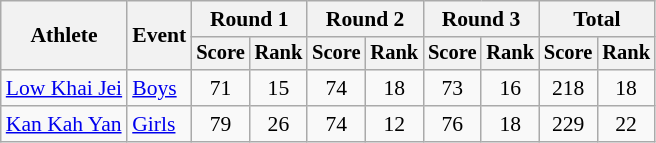<table class="wikitable" style="font-size:90%">
<tr>
<th rowspan="2">Athlete</th>
<th rowspan="2">Event</th>
<th colspan="2">Round 1</th>
<th colspan="2">Round 2</th>
<th colspan="2">Round 3</th>
<th colspan="2">Total</th>
</tr>
<tr style="font-size:95%">
<th>Score</th>
<th>Rank</th>
<th>Score</th>
<th>Rank</th>
<th>Score</th>
<th>Rank</th>
<th>Score</th>
<th>Rank</th>
</tr>
<tr align=center>
<td align=left><a href='#'>Low Khai Jei</a></td>
<td align=left><a href='#'>Boys</a></td>
<td>71</td>
<td>15</td>
<td>74</td>
<td>18</td>
<td>73</td>
<td>16</td>
<td>218</td>
<td>18</td>
</tr>
<tr align=center>
<td align=left><a href='#'>Kan Kah Yan</a></td>
<td align=left><a href='#'>Girls</a></td>
<td>79</td>
<td>26</td>
<td>74</td>
<td>12</td>
<td>76</td>
<td>18</td>
<td>229</td>
<td>22</td>
</tr>
</table>
